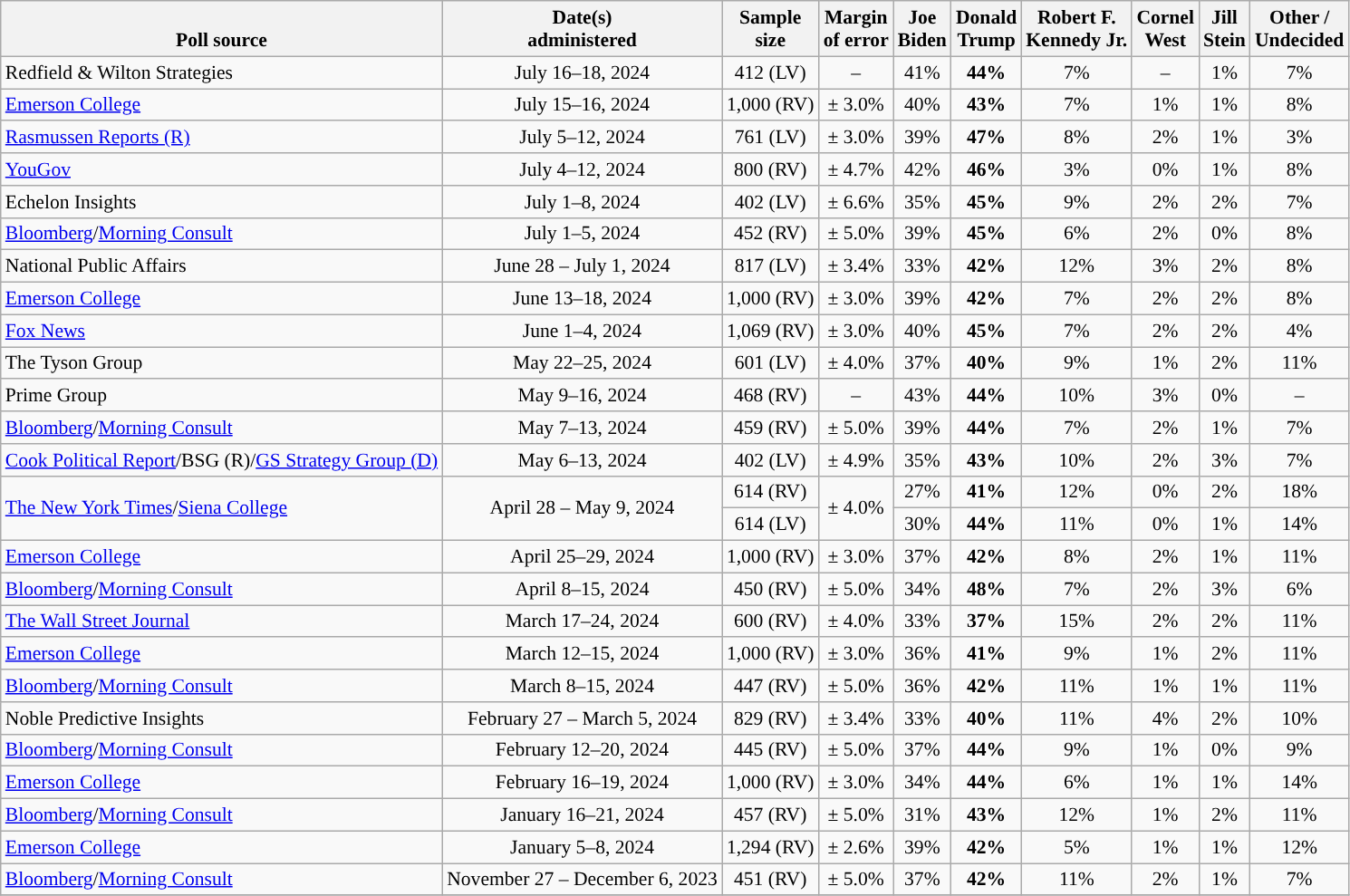<table class="wikitable sortable mw-datatable" style="font-size:90%;text-align:center;line-height:17px">
<tr valign=bottom>
<th>Poll source</th>
<th>Date(s)<br>administered</th>
<th>Sample<br>size</th>
<th>Margin<br>of error</th>
<th class="unsortable">Joe<br>Biden<br></th>
<th class="unsortable">Donald<br>Trump<br></th>
<th class="unsortable">Robert F.<br>Kennedy Jr.<br></th>
<th class="unsortable">Cornel<br>West<br></th>
<th class="unsortable">Jill<br>Stein<br></th>
<th class="unsortable">Other /<br>Undecided</th>
</tr>
<tr>
<td style="text-align:left;">Redfield & Wilton Strategies</td>
<td data-sort-value="2024-07-18">July 16–18, 2024</td>
<td>412 (LV)</td>
<td>–</td>
<td>41%</td>
<td style="background-color:"><strong>44%</strong></td>
<td>7%</td>
<td>–</td>
<td>1%</td>
<td>7%</td>
</tr>
<tr>
<td style="text-align:left;"><a href='#'>Emerson College</a></td>
<td data-sort-value="2024-07-18">July 15–16, 2024</td>
<td>1,000 (RV)</td>
<td>± 3.0%</td>
<td>40%</td>
<td style="background-color:"><strong>43%</strong></td>
<td>7%</td>
<td>1%</td>
<td>1%</td>
<td>8%</td>
</tr>
<tr>
<td style="text-align:left;"><a href='#'>Rasmussen Reports (R)</a></td>
<td data-sort-value="2024-07-19">July 5–12, 2024</td>
<td>761 (LV)</td>
<td>± 3.0%</td>
<td>39%</td>
<td style="background-color:"><strong>47%</strong></td>
<td>8%</td>
<td>2%</td>
<td>1%</td>
<td>3%</td>
</tr>
<tr>
<td style="text-align:left;"><a href='#'>YouGov</a></td>
<td data-sort-value="2024-07-15">July 4–12, 2024</td>
<td>800 (RV)</td>
<td>± 4.7%</td>
<td>42%</td>
<td style="background-color:"><strong>46%</strong></td>
<td>3%</td>
<td>0%</td>
<td>1%</td>
<td>8%</td>
</tr>
<tr>
<td style="text-align:left;">Echelon Insights</td>
<td data-sort-value="2024-07-08">July 1–8, 2024</td>
<td>402 (LV)</td>
<td>± 6.6%</td>
<td>35%</td>
<td style="background-color:"><strong>45%</strong></td>
<td>9%</td>
<td>2%</td>
<td>2%</td>
<td>7%</td>
</tr>
<tr>
<td style="text-align:left;"><a href='#'>Bloomberg</a>/<a href='#'>Morning Consult</a></td>
<td data-sort-value="2024-07-06">July 1–5, 2024</td>
<td>452 (RV)</td>
<td>± 5.0%</td>
<td>39%</td>
<td style="background-color:"><strong>45%</strong></td>
<td>6%</td>
<td>2%</td>
<td>0%</td>
<td>8%</td>
</tr>
<tr>
<td style="text-align:left;">National Public Affairs</td>
<td data-sort-value="2024-07-03">June 28 – July 1, 2024</td>
<td>817 (LV)</td>
<td>± 3.4%</td>
<td>33%</td>
<td style="background-color:"><strong>42%</strong></td>
<td>12%</td>
<td>3%</td>
<td>2%</td>
<td>8%</td>
</tr>
<tr>
<td style="text-align:left;"><a href='#'>Emerson College</a></td>
<td data-sort-value="2024-06-20">June 13–18, 2024</td>
<td>1,000 (RV)</td>
<td>± 3.0%</td>
<td>39%</td>
<td style="background-color:"><strong>42%</strong></td>
<td>7%</td>
<td>2%</td>
<td>2%</td>
<td>8%</td>
</tr>
<tr>
<td style="text-align:left;"><a href='#'>Fox News</a></td>
<td data-sort-value="2024-06-06">June 1–4, 2024</td>
<td>1,069 (RV)</td>
<td>± 3.0%</td>
<td>40%</td>
<td style="background-color:"><strong>45%</strong></td>
<td>7%</td>
<td>2%</td>
<td>2%</td>
<td>4%</td>
</tr>
<tr>
<td style="text-align:left;">The Tyson Group</td>
<td data-sort-value="2024-05-28">May 22–25, 2024</td>
<td>601 (LV)</td>
<td>± 4.0%</td>
<td>37%</td>
<td style="background-color:"><strong>40%</strong></td>
<td>9%</td>
<td>1%</td>
<td>2%</td>
<td>11%</td>
</tr>
<tr>
<td style="text-align:left;">Prime Group</td>
<td data-sort-value="2024-05-22">May 9–16, 2024</td>
<td>468 (RV)</td>
<td>–</td>
<td>43%</td>
<td style="background-color:"><strong>44%</strong></td>
<td>10%</td>
<td>3%</td>
<td>0%</td>
<td>–</td>
</tr>
<tr>
<td style="text-align:left;"><a href='#'>Bloomberg</a>/<a href='#'>Morning Consult</a></td>
<td data-sort-value="2024-05-22">May 7–13, 2024</td>
<td>459 (RV)</td>
<td>± 5.0%</td>
<td>39%</td>
<td style="background-color:"><strong>44%</strong></td>
<td>7%</td>
<td>2%</td>
<td>1%</td>
<td>7%</td>
</tr>
<tr>
<td style="text-align:left;"><a href='#'>Cook Political Report</a>/BSG (R)/<a href='#'>GS Strategy Group (D)</a></td>
<td data-sort-value="2024-05-23">May 6–13, 2024</td>
<td>402 (LV)</td>
<td>± 4.9%</td>
<td>35%</td>
<td style="background-color:"><strong>43%</strong></td>
<td>10%</td>
<td>2%</td>
<td>3%</td>
<td>7%</td>
</tr>
<tr>
<td style="text-align:left;" rowspan="2"><a href='#'>The New York Times</a>/<a href='#'>Siena College</a></td>
<td rowspan="2">April 28 – May 9, 2024</td>
<td>614 (RV)</td>
<td rowspan="2">± 4.0%</td>
<td>27%</td>
<td style="background-color:"><strong>41%</strong></td>
<td>12%</td>
<td>0%</td>
<td>2%</td>
<td>18%</td>
</tr>
<tr>
<td>614 (LV)</td>
<td>30%</td>
<td style="background-color:"><strong>44%</strong></td>
<td>11%</td>
<td>0%</td>
<td>1%</td>
<td>14%</td>
</tr>
<tr>
<td style="text-align:left;"><a href='#'>Emerson College</a></td>
<td data-sort-value="2024-04-30">April 25–29, 2024</td>
<td>1,000 (RV)</td>
<td>± 3.0%</td>
<td>37%</td>
<td style="background-color:"><strong>42%</strong></td>
<td>8%</td>
<td>2%</td>
<td>1%</td>
<td>11%</td>
</tr>
<tr>
<td style="text-align:left;"><a href='#'>Bloomberg</a>/<a href='#'>Morning Consult</a></td>
<td data-sort-value="2024-04-24">April 8–15, 2024</td>
<td>450 (RV)</td>
<td>± 5.0%</td>
<td>34%</td>
<td style="background-color:"><strong>48%</strong></td>
<td>7%</td>
<td>2%</td>
<td>3%</td>
<td>6%</td>
</tr>
<tr>
<td style="text-align:left;"><a href='#'>The Wall Street Journal</a></td>
<td data-sort-value="2024-04-02">March 17–24, 2024</td>
<td>600 (RV)</td>
<td>± 4.0%</td>
<td>33%</td>
<td style="background-color:"><strong>37%</strong></td>
<td>15%</td>
<td>2%</td>
<td>2%</td>
<td>11%</td>
</tr>
<tr>
<td style="text-align:left;"><a href='#'>Emerson College</a></td>
<td data-sort-value="2024-03-20">March 12–15, 2024</td>
<td>1,000 (RV)</td>
<td>± 3.0%</td>
<td>36%</td>
<td style="background-color:"><strong>41%</strong></td>
<td>9%</td>
<td>1%</td>
<td>2%</td>
<td>11%</td>
</tr>
<tr>
<td style="text-align:left;"><a href='#'>Bloomberg</a>/<a href='#'>Morning Consult</a></td>
<td data-sort-value="2024-03-26">March 8–15, 2024</td>
<td>447 (RV)</td>
<td>± 5.0%</td>
<td>36%</td>
<td style="background-color:"><strong>42%</strong></td>
<td>11%</td>
<td>1%</td>
<td>1%</td>
<td>11%</td>
</tr>
<tr>
<td style="text-align:left;">Noble Predictive Insights</td>
<td data-sort-value="2024-03-14">February 27 – March 5, 2024</td>
<td>829 (RV)</td>
<td>± 3.4%</td>
<td>33%</td>
<td style="background-color:"><strong>40%</strong></td>
<td>11%</td>
<td>4%</td>
<td>2%</td>
<td>10%</td>
</tr>
<tr>
<td style="text-align:left;"><a href='#'>Bloomberg</a>/<a href='#'>Morning Consult</a></td>
<td data-sort-value="2024-02-29">February 12–20, 2024</td>
<td>445 (RV)</td>
<td>± 5.0%</td>
<td>37%</td>
<td style="background-color:"><strong>44%</strong></td>
<td>9%</td>
<td>1%</td>
<td>0%</td>
<td>9%</td>
</tr>
<tr>
<td style="text-align:left;"><a href='#'>Emerson College</a></td>
<td data-sort-value="2024-02-22">February 16–19, 2024</td>
<td>1,000 (RV)</td>
<td>± 3.0%</td>
<td>34%</td>
<td style="background-color:"><strong>44%</strong></td>
<td>6%</td>
<td>1%</td>
<td>1%</td>
<td>14%</td>
</tr>
<tr>
<td style="text-align:left;"><a href='#'>Bloomberg</a>/<a href='#'>Morning Consult</a></td>
<td data-sort-value="2024-01-31">January 16–21, 2024</td>
<td>457 (RV)</td>
<td>± 5.0%</td>
<td>31%</td>
<td style="background-color:"><strong>43%</strong></td>
<td>12%</td>
<td>1%</td>
<td>2%</td>
<td>11%</td>
</tr>
<tr>
<td style="text-align:left;"><a href='#'>Emerson College</a></td>
<td data-sort-value="2024-01-09">January 5–8, 2024</td>
<td>1,294 (RV)</td>
<td>± 2.6%</td>
<td>39%</td>
<td style="background-color:"><strong>42%</strong></td>
<td>5%</td>
<td>1%</td>
<td>1%</td>
<td>12%</td>
</tr>
<tr>
<td style="text-align:left;"><a href='#'>Bloomberg</a>/<a href='#'>Morning Consult</a></td>
<td data-sort-value="2023-12-14">November 27 – December 6, 2023</td>
<td>451 (RV)</td>
<td>± 5.0%</td>
<td>37%</td>
<td style="background-color:"><strong>42%</strong></td>
<td>11%</td>
<td>2%</td>
<td>1%</td>
<td>7%</td>
</tr>
<tr>
</tr>
</table>
